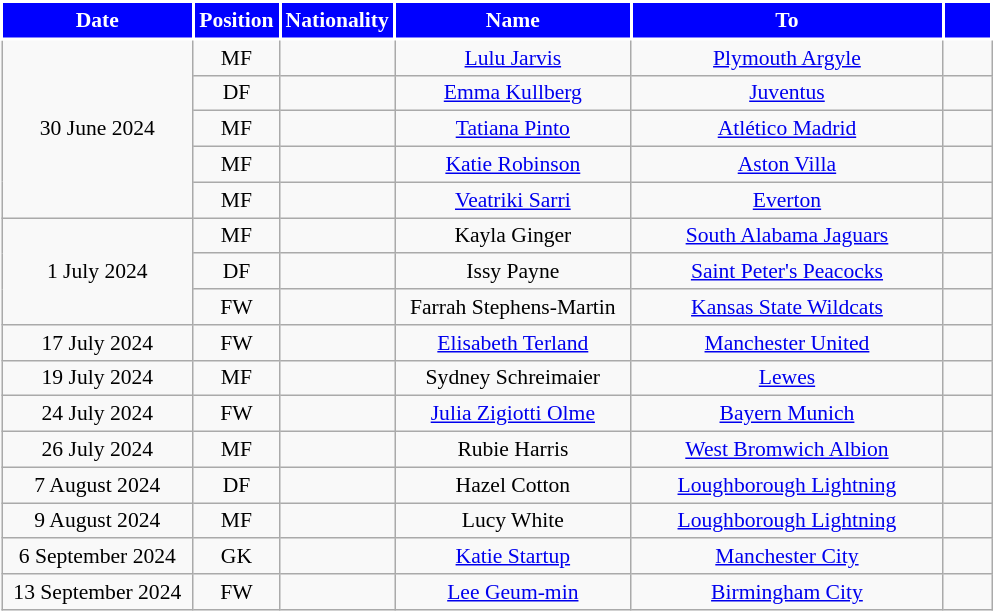<table class="wikitable" style="text-align:center; font-size:90%; ">
<tr>
<th style="background:#0000FF;color:white;border:2px solid #ffffff; width:120px;" scope="col">Date</th>
<th style="background:#0000FF;color:white;border:2px solid #ffffff; width:50px;" scope="col">Position</th>
<th style="background:#0000FF;color:white;border:2px solid #ffffff; width:50px;" scope="col">Nationality</th>
<th style="background:#0000FF;color:white;border:2px solid #ffffff; width:150px;" scope="col">Name</th>
<th style="background:#0000FF;color:white;border:2px solid #ffffff; width:200px;" scope="col">To</th>
<th style="background:#0000FF;color:white;border:2px solid #ffffff; width:25px;" scope="col"></th>
</tr>
<tr>
<td rowspan=5>30 June 2024</td>
<td>MF</td>
<td></td>
<td><a href='#'>Lulu Jarvis</a></td>
<td> <a href='#'>Plymouth Argyle</a></td>
<td></td>
</tr>
<tr>
<td>DF</td>
<td></td>
<td><a href='#'>Emma Kullberg</a></td>
<td> <a href='#'>Juventus</a></td>
<td></td>
</tr>
<tr>
<td>MF</td>
<td></td>
<td><a href='#'>Tatiana Pinto</a></td>
<td> <a href='#'>Atlético Madrid</a></td>
<td></td>
</tr>
<tr>
<td>MF</td>
<td></td>
<td><a href='#'>Katie Robinson</a></td>
<td> <a href='#'>Aston Villa</a></td>
<td></td>
</tr>
<tr>
<td>MF</td>
<td></td>
<td><a href='#'>Veatriki Sarri</a></td>
<td> <a href='#'>Everton</a></td>
<td></td>
</tr>
<tr>
<td rowspan=3>1 July 2024</td>
<td>MF</td>
<td></td>
<td>Kayla Ginger</td>
<td> <a href='#'>South Alabama Jaguars</a></td>
<td></td>
</tr>
<tr>
<td>DF</td>
<td></td>
<td>Issy Payne</td>
<td> <a href='#'>Saint Peter's Peacocks</a></td>
<td></td>
</tr>
<tr>
<td>FW</td>
<td></td>
<td>Farrah Stephens-Martin</td>
<td> <a href='#'>Kansas State Wildcats</a></td>
<td></td>
</tr>
<tr>
<td>17 July 2024</td>
<td>FW</td>
<td></td>
<td><a href='#'>Elisabeth Terland</a></td>
<td> <a href='#'>Manchester United</a></td>
<td></td>
</tr>
<tr>
<td>19 July 2024</td>
<td>MF</td>
<td></td>
<td>Sydney Schreimaier</td>
<td> <a href='#'>Lewes</a></td>
<td></td>
</tr>
<tr>
<td>24 July 2024</td>
<td>FW</td>
<td></td>
<td><a href='#'>Julia Zigiotti Olme</a></td>
<td> <a href='#'>Bayern Munich</a></td>
<td></td>
</tr>
<tr>
<td>26 July 2024</td>
<td>MF</td>
<td></td>
<td>Rubie Harris</td>
<td> <a href='#'>West Bromwich Albion</a></td>
<td></td>
</tr>
<tr>
<td>7 August 2024</td>
<td>DF</td>
<td></td>
<td>Hazel Cotton</td>
<td> <a href='#'>Loughborough Lightning</a></td>
<td></td>
</tr>
<tr>
<td>9 August 2024</td>
<td>MF</td>
<td></td>
<td>Lucy White</td>
<td> <a href='#'>Loughborough Lightning</a></td>
<td></td>
</tr>
<tr>
<td>6 September 2024</td>
<td>GK</td>
<td></td>
<td><a href='#'>Katie Startup</a></td>
<td> <a href='#'>Manchester City</a></td>
<td></td>
</tr>
<tr>
<td>13 September 2024</td>
<td>FW</td>
<td></td>
<td><a href='#'>Lee Geum-min</a></td>
<td> <a href='#'>Birmingham City</a></td>
<td></td>
</tr>
</table>
